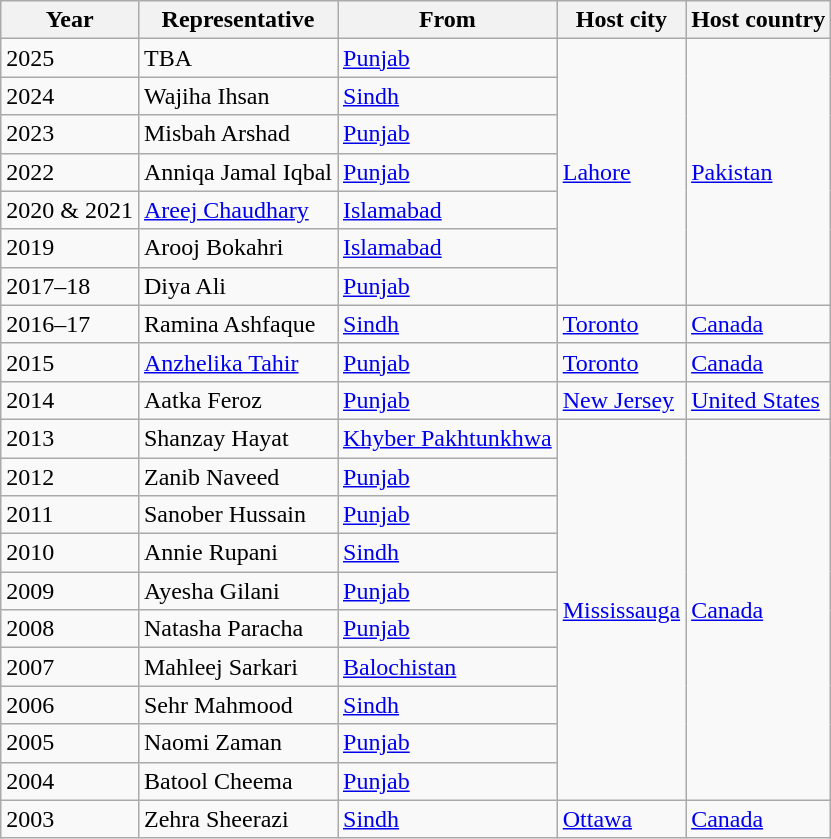<table class="wikitable">
<tr>
<th>Year</th>
<th>Representative</th>
<th>From</th>
<th>Host city</th>
<th>Host country</th>
</tr>
<tr>
<td>2025</td>
<td>TBA</td>
<td><a href='#'>Punjab</a></td>
<td rowspan=7><a href='#'>Lahore</a></td>
<td rowspan=7><a href='#'>Pakistan</a></td>
</tr>
<tr>
<td>2024</td>
<td>Wajiha Ihsan</td>
<td><a href='#'>Sindh</a></td>
</tr>
<tr>
<td>2023</td>
<td>Misbah Arshad</td>
<td><a href='#'>Punjab</a></td>
</tr>
<tr>
<td>2022</td>
<td>Anniqa Jamal Iqbal</td>
<td><a href='#'>Punjab</a></td>
</tr>
<tr>
<td>2020 & 2021</td>
<td><a href='#'>Areej Chaudhary</a></td>
<td><a href='#'>Islamabad</a></td>
</tr>
<tr>
<td>2019</td>
<td>Arooj Bokahri</td>
<td><a href='#'>Islamabad</a></td>
</tr>
<tr ->
<td>2017–18</td>
<td>Diya Ali</td>
<td><a href='#'>Punjab</a></td>
</tr>
<tr>
<td>2016–17</td>
<td>Ramina Ashfaque</td>
<td><a href='#'>Sindh</a></td>
<td><a href='#'>Toronto</a></td>
<td><a href='#'>Canada</a></td>
</tr>
<tr>
<td>2015</td>
<td><a href='#'>Anzhelika Tahir</a></td>
<td><a href='#'>Punjab</a></td>
<td><a href='#'>Toronto</a></td>
<td><a href='#'>Canada</a></td>
</tr>
<tr>
<td>2014</td>
<td>Aatka Feroz</td>
<td><a href='#'>Punjab</a></td>
<td><a href='#'>New Jersey</a></td>
<td><a href='#'>United States</a></td>
</tr>
<tr>
<td>2013</td>
<td>Shanzay Hayat</td>
<td><a href='#'>Khyber Pakhtunkhwa</a></td>
<td rowspan=10><a href='#'>Mississauga</a></td>
<td rowspan=10><a href='#'>Canada</a></td>
</tr>
<tr>
<td>2012</td>
<td>Zanib Naveed</td>
<td><a href='#'>Punjab</a></td>
</tr>
<tr>
<td>2011</td>
<td>Sanober Hussain</td>
<td><a href='#'>Punjab</a></td>
</tr>
<tr>
<td>2010</td>
<td>Annie Rupani</td>
<td><a href='#'>Sindh</a></td>
</tr>
<tr>
<td>2009</td>
<td>Ayesha Gilani</td>
<td><a href='#'>Punjab</a></td>
</tr>
<tr>
<td>2008</td>
<td>Natasha Paracha</td>
<td><a href='#'>Punjab</a></td>
</tr>
<tr>
<td>2007</td>
<td>Mahleej Sarkari</td>
<td><a href='#'>Balochistan</a></td>
</tr>
<tr>
<td>2006</td>
<td>Sehr Mahmood</td>
<td><a href='#'>Sindh</a></td>
</tr>
<tr>
<td>2005</td>
<td>Naomi Zaman</td>
<td><a href='#'>Punjab</a></td>
</tr>
<tr>
<td>2004</td>
<td>Batool Cheema</td>
<td><a href='#'>Punjab</a></td>
</tr>
<tr>
<td>2003</td>
<td>Zehra Sheerazi</td>
<td><a href='#'>Sindh</a></td>
<td><a href='#'>Ottawa</a></td>
<td><a href='#'>Canada</a></td>
</tr>
</table>
